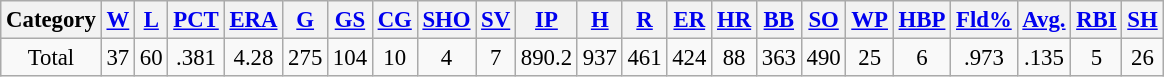<table class="wikitable" style="font-size: 95%; text-align:center;">
<tr>
<th>Category</th>
<th><a href='#'>W</a></th>
<th><a href='#'>L</a></th>
<th><a href='#'>PCT</a></th>
<th><a href='#'>ERA</a></th>
<th><a href='#'>G</a></th>
<th><a href='#'>GS</a></th>
<th><a href='#'>CG</a></th>
<th><a href='#'>SHO</a></th>
<th><a href='#'>SV</a></th>
<th><a href='#'>IP</a></th>
<th><a href='#'>H</a></th>
<th><a href='#'>R</a></th>
<th><a href='#'>ER</a></th>
<th><a href='#'>HR</a></th>
<th><a href='#'>BB</a></th>
<th><a href='#'>SO</a></th>
<th><a href='#'>WP</a></th>
<th><a href='#'>HBP</a></th>
<th><a href='#'>Fld%</a></th>
<th><a href='#'>Avg.</a></th>
<th><a href='#'>RBI</a></th>
<th><a href='#'>SH</a></th>
</tr>
<tr>
<td>Total</td>
<td>37</td>
<td>60</td>
<td>.381</td>
<td>4.28</td>
<td>275</td>
<td>104</td>
<td>10</td>
<td>4</td>
<td>7</td>
<td>890.2</td>
<td>937</td>
<td>461</td>
<td>424</td>
<td>88</td>
<td>363</td>
<td>490</td>
<td>25</td>
<td>6</td>
<td>.973</td>
<td>.135</td>
<td>5</td>
<td>26</td>
</tr>
</table>
